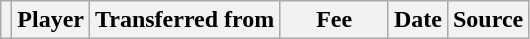<table class="wikitable plainrowheaders sortable">
<tr>
<th></th>
<th scope="col">Player</th>
<th>Transferred from</th>
<th style="width: 65px;">Fee</th>
<th scope="col">Date</th>
<th scope="col">Source</th>
</tr>
</table>
